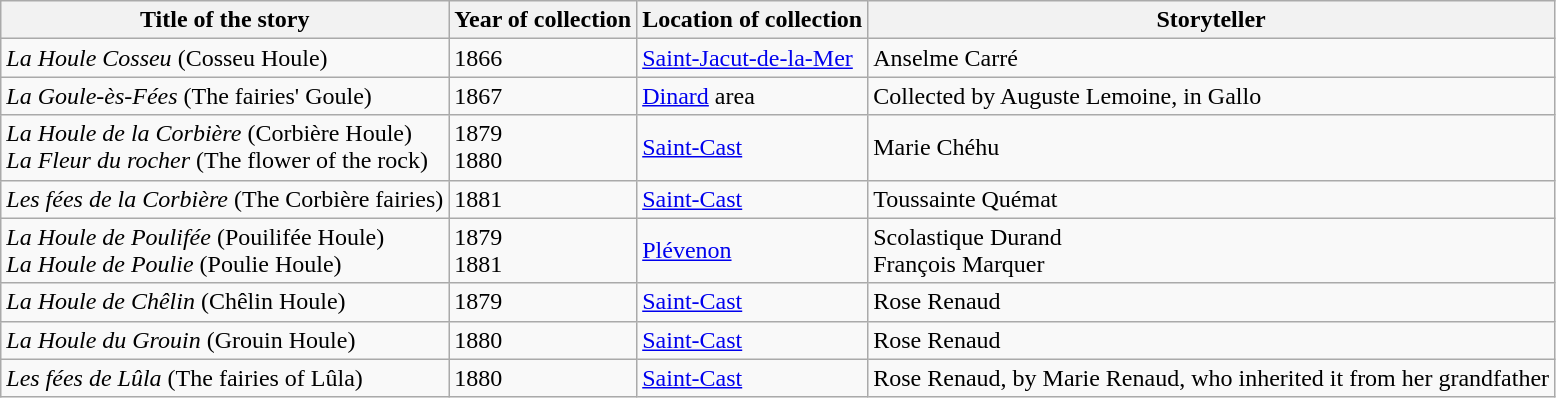<table class="wikitable">
<tr>
<th>Title of the story</th>
<th>Year of collection</th>
<th>Location of collection</th>
<th>Storyteller</th>
</tr>
<tr>
<td><em>La Houle Cosseu</em> (Cosseu Houle)</td>
<td>1866</td>
<td><a href='#'>Saint-Jacut-de-la-Mer</a></td>
<td>Anselme Carré</td>
</tr>
<tr>
<td><em>La Goule-ès-Fées</em> (The fairies' Goule)</td>
<td>1867</td>
<td><a href='#'>Dinard</a> area</td>
<td>Collected by Auguste Lemoine, in Gallo</td>
</tr>
<tr>
<td><em>La Houle de la Corbière</em> (Corbière Houle)<br><em>La Fleur du rocher</em> (The flower of the rock)</td>
<td>1879<br>1880</td>
<td><a href='#'>Saint-Cast</a></td>
<td>Marie Chéhu</td>
</tr>
<tr>
<td><em>Les fées de la Corbière</em> (The Corbière fairies)</td>
<td>1881</td>
<td><a href='#'>Saint-Cast</a></td>
<td>Toussainte Quémat</td>
</tr>
<tr>
<td><em>La Houle de Poulifée</em> (Pouilifée Houle)<br><em>La Houle de Poulie</em> (Poulie Houle)</td>
<td>1879<br>1881</td>
<td><a href='#'>Plévenon</a></td>
<td>Scolastique Durand<br>François Marquer</td>
</tr>
<tr>
<td><em>La Houle de Chêlin</em> (Chêlin Houle)</td>
<td>1879</td>
<td><a href='#'>Saint-Cast</a></td>
<td>Rose Renaud</td>
</tr>
<tr>
<td><em>La Houle du Grouin</em> (Grouin Houle)</td>
<td>1880</td>
<td><a href='#'>Saint-Cast</a></td>
<td>Rose Renaud</td>
</tr>
<tr>
<td><em>Les fées de Lûla</em> (The fairies of Lûla)</td>
<td>1880</td>
<td><a href='#'>Saint-Cast</a></td>
<td>Rose Renaud, by Marie Renaud, who inherited it from her grandfather</td>
</tr>
</table>
